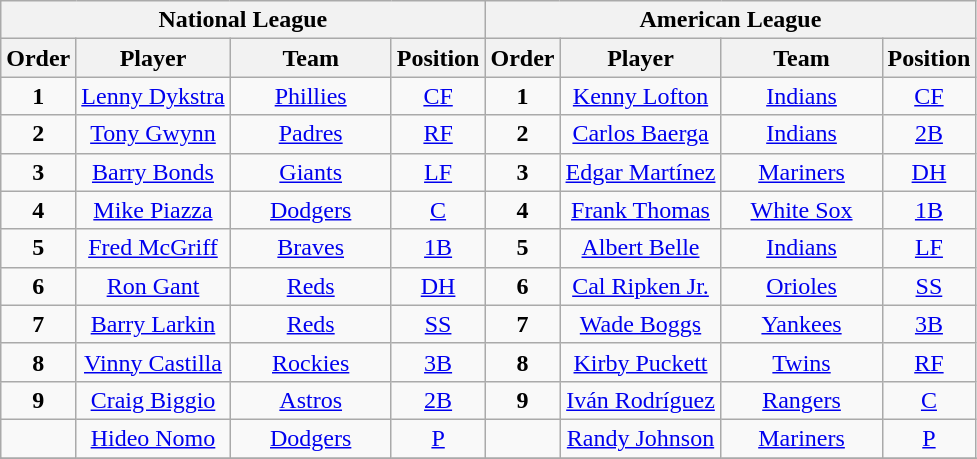<table class="wikitable" style="font-size: 100%; text-align:center;">
<tr>
<th colspan="4">National League</th>
<th colspan="4">American League</th>
</tr>
<tr>
<th>Order</th>
<th>Player</th>
<th width="100">Team</th>
<th>Position</th>
<th>Order</th>
<th>Player</th>
<th width="100">Team</th>
<th>Position</th>
</tr>
<tr>
<td><strong>1</strong></td>
<td><a href='#'>Lenny Dykstra</a></td>
<td><a href='#'>Phillies</a></td>
<td><a href='#'>CF</a></td>
<td><strong>1</strong></td>
<td><a href='#'>Kenny Lofton</a></td>
<td><a href='#'>Indians</a></td>
<td><a href='#'>CF</a></td>
</tr>
<tr>
<td><strong>2</strong></td>
<td><a href='#'>Tony Gwynn</a></td>
<td><a href='#'>Padres</a></td>
<td><a href='#'>RF</a></td>
<td><strong>2</strong></td>
<td><a href='#'>Carlos Baerga</a></td>
<td><a href='#'>Indians</a></td>
<td><a href='#'>2B</a></td>
</tr>
<tr>
<td><strong>3</strong></td>
<td><a href='#'>Barry Bonds</a></td>
<td><a href='#'>Giants</a></td>
<td><a href='#'>LF</a></td>
<td><strong>3</strong></td>
<td><a href='#'>Edgar Martínez</a></td>
<td><a href='#'>Mariners</a></td>
<td><a href='#'>DH</a></td>
</tr>
<tr>
<td><strong>4</strong></td>
<td><a href='#'>Mike Piazza</a></td>
<td><a href='#'>Dodgers</a></td>
<td><a href='#'>C</a></td>
<td><strong>4</strong></td>
<td><a href='#'>Frank Thomas</a></td>
<td><a href='#'>White Sox</a></td>
<td><a href='#'>1B</a></td>
</tr>
<tr>
<td><strong>5</strong></td>
<td><a href='#'>Fred McGriff</a></td>
<td><a href='#'>Braves</a></td>
<td><a href='#'>1B</a></td>
<td><strong>5</strong></td>
<td><a href='#'>Albert Belle</a></td>
<td><a href='#'>Indians</a></td>
<td><a href='#'>LF</a></td>
</tr>
<tr>
<td><strong>6</strong></td>
<td><a href='#'>Ron Gant</a></td>
<td><a href='#'>Reds</a></td>
<td><a href='#'>DH</a></td>
<td><strong>6</strong></td>
<td><a href='#'>Cal Ripken Jr.</a></td>
<td><a href='#'>Orioles</a></td>
<td><a href='#'>SS</a></td>
</tr>
<tr>
<td><strong>7</strong></td>
<td><a href='#'>Barry Larkin</a></td>
<td><a href='#'>Reds</a></td>
<td><a href='#'>SS</a></td>
<td><strong>7</strong></td>
<td><a href='#'>Wade Boggs</a></td>
<td><a href='#'>Yankees</a></td>
<td><a href='#'>3B</a></td>
</tr>
<tr>
<td><strong>8</strong></td>
<td><a href='#'>Vinny Castilla</a></td>
<td><a href='#'>Rockies</a></td>
<td><a href='#'>3B</a></td>
<td><strong>8</strong></td>
<td><a href='#'>Kirby Puckett</a></td>
<td><a href='#'>Twins</a></td>
<td><a href='#'>RF</a></td>
</tr>
<tr>
<td><strong>9</strong></td>
<td><a href='#'>Craig Biggio</a></td>
<td><a href='#'>Astros</a></td>
<td><a href='#'>2B</a></td>
<td><strong>9</strong></td>
<td><a href='#'>Iván Rodríguez</a></td>
<td><a href='#'>Rangers</a></td>
<td><a href='#'>C</a></td>
</tr>
<tr>
<td></td>
<td><a href='#'>Hideo Nomo</a></td>
<td><a href='#'>Dodgers</a></td>
<td><a href='#'>P</a></td>
<td></td>
<td><a href='#'>Randy Johnson</a></td>
<td><a href='#'>Mariners</a></td>
<td><a href='#'>P</a></td>
</tr>
<tr>
</tr>
<tr>
</tr>
</table>
